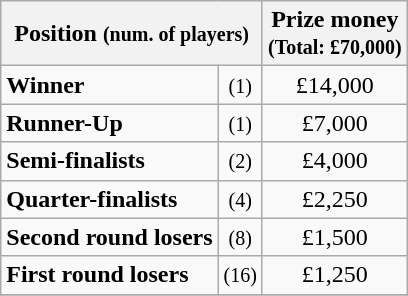<table class="wikitable">
<tr>
<th colspan=2>Position <small>(num. of players)</small></th>
<th>Prize money<br><small>(Total: £70,000)</small></th>
</tr>
<tr>
<td><strong>Winner</strong></td>
<td align=center><small>(1)</small></td>
<td align=center>£14,000</td>
</tr>
<tr>
<td><strong>Runner-Up</strong></td>
<td align=center><small>(1)</small></td>
<td align=center>£7,000</td>
</tr>
<tr>
<td><strong>Semi-finalists</strong></td>
<td align=center><small>(2)</small></td>
<td align=center>£4,000</td>
</tr>
<tr>
<td><strong>Quarter-finalists</strong></td>
<td align=center><small>(4)</small></td>
<td align=center>£2,250</td>
</tr>
<tr>
<td><strong>Second round losers</strong></td>
<td align=center><small>(8)</small></td>
<td align=center>£1,500</td>
</tr>
<tr>
<td><strong>First round losers</strong></td>
<td align=center><small>(16)</small></td>
<td align=center>£1,250</td>
</tr>
<tr>
</tr>
</table>
